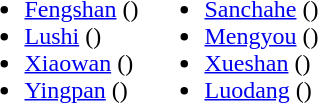<table>
<tr>
<td valign="top"><br><ul><li><a href='#'>Fengshan</a> ()</li><li><a href='#'>Lushi</a> ()</li><li><a href='#'>Xiaowan</a> ()</li><li><a href='#'>Yingpan</a> ()</li></ul></td>
<td valign="top"><br><ul><li><a href='#'>Sanchahe</a> ()</li><li><a href='#'>Mengyou</a> ()</li><li><a href='#'>Xueshan</a> ()</li><li><a href='#'>Luodang</a> ()</li></ul></td>
</tr>
</table>
